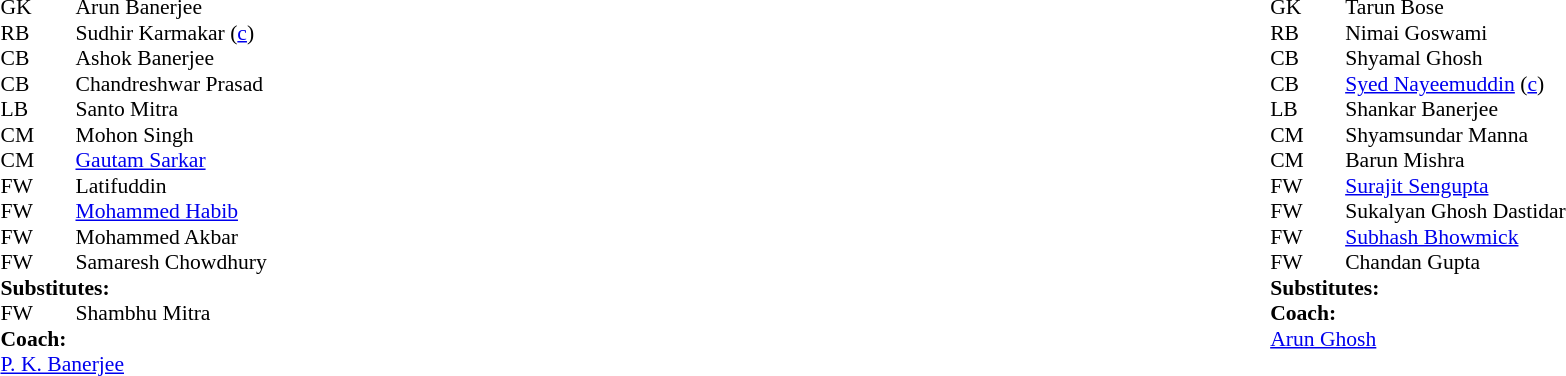<table width="100%">
<tr>
<td valign="top" width="40%"><br><table style="font-size: 90%" cellspacing="0" cellpadding="0">
<tr>
<td colspan="4"></td>
</tr>
<tr>
<th width="25"></th>
<th width="25"></th>
</tr>
<tr>
<td>GK</td>
<td></td>
<td> Arun Banerjee</td>
</tr>
<tr>
<td>RB</td>
<td></td>
<td> Sudhir Karmakar (<a href='#'>c</a>)</td>
</tr>
<tr>
<td>CB</td>
<td></td>
<td> Ashok Banerjee</td>
</tr>
<tr>
<td>CB</td>
<td></td>
<td> Chandreshwar Prasad</td>
</tr>
<tr>
<td>LB</td>
<td></td>
<td> Santo Mitra</td>
</tr>
<tr>
<td>CM</td>
<td></td>
<td> Mohon Singh</td>
</tr>
<tr>
<td>CM</td>
<td></td>
<td> <a href='#'>Gautam Sarkar</a></td>
</tr>
<tr>
<td>FW</td>
<td></td>
<td> Latifuddin</td>
</tr>
<tr>
<td>FW</td>
<td></td>
<td> <a href='#'>Mohammed Habib</a></td>
</tr>
<tr>
<td>FW</td>
<td></td>
<td> Mohammed Akbar</td>
<td></td>
</tr>
<tr>
<td>FW</td>
<td></td>
<td> Samaresh Chowdhury</td>
</tr>
<tr>
<td colspan=4><strong>Substitutes:</strong></td>
</tr>
<tr>
<td>FW</td>
<td></td>
<td> Shambhu Mitra</td>
<td></td>
</tr>
<tr>
<td colspan=4><strong>Coach:</strong></td>
</tr>
<tr>
<td colspan="4"> <a href='#'>P. K. Banerjee</a></td>
</tr>
</table>
</td>
<td valign="top"></td>
<td valign="top" width="50%"><br><table style="font-size: 90%" cellspacing="0" cellpadding="0" align=center>
<tr>
<td colspan="4"></td>
</tr>
<tr>
<th width="25"></th>
<th width="25"></th>
</tr>
<tr>
<td>GK</td>
<td></td>
<td> Tarun Bose</td>
</tr>
<tr>
<td>RB</td>
<td></td>
<td> Nimai Goswami</td>
</tr>
<tr>
<td>CB</td>
<td></td>
<td> Shyamal Ghosh</td>
</tr>
<tr>
<td>CB</td>
<td></td>
<td> <a href='#'>Syed Nayeemuddin</a> (<a href='#'>c</a>)</td>
</tr>
<tr>
<td>LB</td>
<td></td>
<td> Shankar Banerjee</td>
</tr>
<tr>
<td>CM</td>
<td></td>
<td> Shyamsundar Manna</td>
</tr>
<tr>
<td>CM</td>
<td></td>
<td> Barun Mishra</td>
</tr>
<tr>
<td>FW</td>
<td></td>
<td> <a href='#'>Surajit Sengupta</a></td>
</tr>
<tr>
<td>FW</td>
<td></td>
<td> Sukalyan Ghosh Dastidar</td>
</tr>
<tr>
<td>FW</td>
<td></td>
<td> <a href='#'>Subhash Bhowmick</a></td>
</tr>
<tr>
<td>FW</td>
<td></td>
<td> Chandan Gupta</td>
</tr>
<tr>
<td colspan=4><strong>Substitutes:</strong></td>
</tr>
<tr>
<td></td>
</tr>
<tr>
<td colspan=4><strong>Coach:</strong></td>
</tr>
<tr>
<td colspan="4"> <a href='#'>Arun Ghosh</a></td>
</tr>
</table>
</td>
</tr>
</table>
